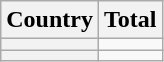<table class="sortable wikitable plainrowheaders">
<tr>
<th scope="col">Country</th>
<th scope="col">Total</th>
</tr>
<tr>
<th scope="row"></th>
<td align="center"></td>
</tr>
<tr>
<th scope="row"></th>
<td align="center"></td>
</tr>
</table>
